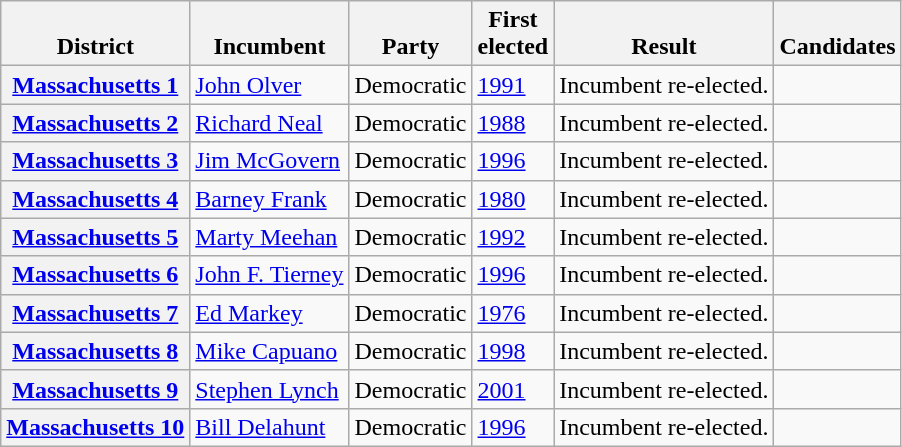<table class=wikitable>
<tr valign=bottom>
<th>District</th>
<th>Incumbent</th>
<th>Party</th>
<th>First<br>elected</th>
<th>Result</th>
<th>Candidates</th>
</tr>
<tr>
<th><a href='#'>Massachusetts 1</a></th>
<td><a href='#'>John Olver</a></td>
<td>Democratic</td>
<td><a href='#'>1991 </a></td>
<td>Incumbent re-elected.</td>
<td nowrap></td>
</tr>
<tr>
<th><a href='#'>Massachusetts 2</a></th>
<td><a href='#'>Richard Neal</a></td>
<td>Democratic</td>
<td><a href='#'>1988</a></td>
<td>Incumbent re-elected.</td>
<td nowrap></td>
</tr>
<tr>
<th><a href='#'>Massachusetts 3</a></th>
<td><a href='#'>Jim McGovern</a></td>
<td>Democratic</td>
<td><a href='#'>1996</a></td>
<td>Incumbent re-elected.</td>
<td nowrap></td>
</tr>
<tr>
<th><a href='#'>Massachusetts 4</a></th>
<td><a href='#'>Barney Frank</a></td>
<td>Democratic</td>
<td><a href='#'>1980</a></td>
<td>Incumbent re-elected.</td>
<td nowrap></td>
</tr>
<tr>
<th><a href='#'>Massachusetts 5</a></th>
<td><a href='#'>Marty Meehan</a></td>
<td>Democratic</td>
<td><a href='#'>1992</a></td>
<td>Incumbent re-elected.</td>
<td nowrap></td>
</tr>
<tr>
<th><a href='#'>Massachusetts 6</a></th>
<td><a href='#'>John F. Tierney</a></td>
<td>Democratic</td>
<td><a href='#'>1996</a></td>
<td>Incumbent re-elected.</td>
<td nowrap></td>
</tr>
<tr>
<th><a href='#'>Massachusetts 7</a></th>
<td><a href='#'>Ed Markey</a></td>
<td>Democratic</td>
<td><a href='#'>1976</a></td>
<td>Incumbent re-elected.</td>
<td nowrap></td>
</tr>
<tr>
<th><a href='#'>Massachusetts 8</a></th>
<td><a href='#'>Mike Capuano</a></td>
<td>Democratic</td>
<td><a href='#'>1998</a></td>
<td>Incumbent re-elected.</td>
<td nowrap></td>
</tr>
<tr>
<th><a href='#'>Massachusetts 9</a></th>
<td><a href='#'>Stephen Lynch</a></td>
<td>Democratic</td>
<td><a href='#'>2001 </a></td>
<td>Incumbent re-elected.</td>
<td nowrap></td>
</tr>
<tr>
<th><a href='#'>Massachusetts 10</a></th>
<td><a href='#'>Bill Delahunt</a></td>
<td>Democratic</td>
<td><a href='#'>1996</a></td>
<td>Incumbent re-elected.</td>
<td nowrap></td>
</tr>
</table>
